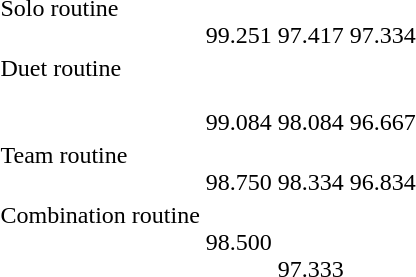<table>
<tr valign="top">
<td>Solo routine<br><div></div></td>
<td><br>99.251</td>
<td><br>97.417</td>
<td><br>97.334</td>
</tr>
<tr valign="top">
<td>Duet routine<br><div></div></td>
<td><br><br>99.084</td>
<td><br><br>98.084</td>
<td><br><br>96.667</td>
</tr>
<tr valign="top">
<td>Team routine<br><div></div></td>
<td><br>98.750</td>
<td><br>98.334</td>
<td><br>96.834</td>
</tr>
<tr valign="top">
<td>Combination routine<br><div></div></td>
<td><br>98.500</td>
<td><br><br>97.333</td>
<td></td>
</tr>
</table>
